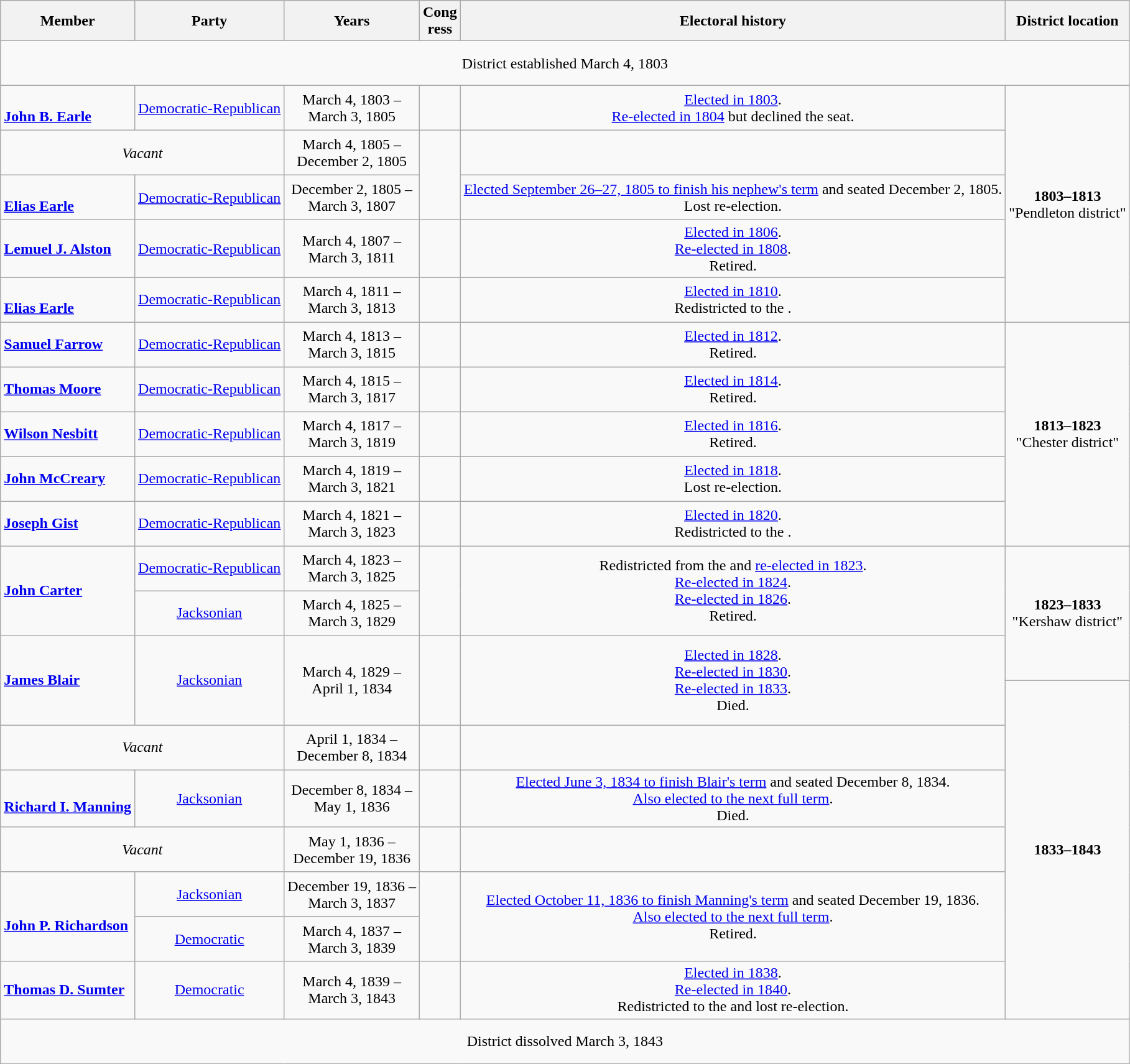<table class="wikitable" style="text-align:center">
<tr>
<th>Member<br></th>
<th>Party</th>
<th>Years</th>
<th>Cong<br>ress</th>
<th>Electoral history</th>
<th>District location</th>
</tr>
<tr style="height:3em">
<td colspan=6>District established March 4, 1803</td>
</tr>
<tr style="height:3em">
<td align=left><br><strong><a href='#'>John B. Earle</a></strong><br></td>
<td><a href='#'>Democratic-Republican</a></td>
<td nowrap>March 4, 1803 –<br>March 3, 1805</td>
<td></td>
<td><a href='#'>Elected in 1803</a>.<br><a href='#'>Re-elected in 1804</a> but declined the seat.</td>
<td rowspan=5><strong>1803–1813</strong><br>"Pendleton district"</td>
</tr>
<tr style="height:3em">
<td colspan=2><em>Vacant</em></td>
<td nowrap>March 4, 1805 –<br>December 2, 1805</td>
<td rowspan=2></td>
</tr>
<tr style="height:3em">
<td align=left><br><strong><a href='#'>Elias Earle</a></strong><br></td>
<td><a href='#'>Democratic-Republican</a></td>
<td nowrap>December 2, 1805 –<br>March 3, 1807</td>
<td><a href='#'>Elected September 26–27, 1805 to finish his nephew's term</a> and seated December 2, 1805.<br>Lost re-election.</td>
</tr>
<tr style="height:3em">
<td align=left><strong><a href='#'>Lemuel J. Alston</a></strong><br></td>
<td><a href='#'>Democratic-Republican</a></td>
<td nowrap>March 4, 1807 –<br>March 3, 1811</td>
<td></td>
<td><a href='#'>Elected in 1806</a>.<br><a href='#'>Re-elected in 1808</a>.<br>Retired.</td>
</tr>
<tr style="height:3em">
<td align=left><br><strong><a href='#'>Elias Earle</a></strong><br></td>
<td><a href='#'>Democratic-Republican</a></td>
<td nowrap>March 4, 1811 –<br>March 3, 1813</td>
<td></td>
<td><a href='#'>Elected in 1810</a>.<br>Redistricted to the .</td>
</tr>
<tr style="height:3em">
<td align=left><strong><a href='#'>Samuel Farrow</a></strong><br></td>
<td><a href='#'>Democratic-Republican</a></td>
<td nowrap>March 4, 1813 –<br>March 3, 1815</td>
<td></td>
<td><a href='#'>Elected in 1812</a>.<br>Retired.</td>
<td rowspan=5><strong>1813–1823</strong><br>"Chester district"</td>
</tr>
<tr style="height:3em">
<td align=left><strong><a href='#'>Thomas Moore</a></strong><br></td>
<td><a href='#'>Democratic-Republican</a></td>
<td nowrap>March 4, 1815 –<br>March 3, 1817</td>
<td></td>
<td><a href='#'>Elected in 1814</a>.<br>Retired.</td>
</tr>
<tr style="height:3em">
<td align=left><strong><a href='#'>Wilson Nesbitt</a></strong><br></td>
<td><a href='#'>Democratic-Republican</a></td>
<td nowrap>March 4, 1817 –<br>March 3, 1819</td>
<td></td>
<td><a href='#'>Elected in 1816</a>.<br>Retired.</td>
</tr>
<tr style="height:3em">
<td align=left><strong><a href='#'>John McCreary</a></strong><br></td>
<td><a href='#'>Democratic-Republican</a></td>
<td nowrap>March 4, 1819 –<br>March 3, 1821</td>
<td></td>
<td><a href='#'>Elected in 1818</a>.<br>Lost re-election.</td>
</tr>
<tr style="height:3em">
<td align=left><strong><a href='#'>Joseph Gist</a></strong><br></td>
<td><a href='#'>Democratic-Republican</a></td>
<td nowrap>March 4, 1821 –<br>March 3, 1823</td>
<td></td>
<td><a href='#'>Elected in 1820</a>.<br>Redistricted to the .</td>
</tr>
<tr style="height:3em">
<td rowspan=2 align=left><strong><a href='#'>John Carter</a></strong><br></td>
<td><a href='#'>Democratic-Republican</a></td>
<td nowrap>March 4, 1823 –<br>March 3, 1825</td>
<td rowspan=2></td>
<td rowspan=2>Redistricted from the  and <a href='#'>re-elected in 1823</a>.<br><a href='#'>Re-elected in 1824</a>.<br><a href='#'>Re-elected in 1826</a>.<br>Retired.</td>
<td rowspan=3><strong>1823–1833</strong><br>"Kershaw district"</td>
</tr>
<tr style="height:3em">
<td><a href='#'>Jacksonian</a></td>
<td nowrap>March 4, 1825 –<br>March 3, 1829</td>
</tr>
<tr style="height:3em">
<td rowspan=2 align=left><strong><a href='#'>James Blair</a></strong><br></td>
<td rowspan=2 ><a href='#'>Jacksonian</a></td>
<td rowspan=2 nowrap>March 4, 1829 –<br>April 1, 1834</td>
<td rowspan=2></td>
<td rowspan=2><a href='#'>Elected in 1828</a>.<br><a href='#'>Re-elected in 1830</a>.<br><a href='#'>Re-elected in 1833</a>.<br>Died.</td>
</tr>
<tr style="height:3em">
<td rowspan=7><strong>1833–1843</strong><br></td>
</tr>
<tr style="height:3em">
<td colspan=2><em>Vacant</em></td>
<td nowrap>April 1, 1834 –<br>December 8, 1834</td>
<td></td>
</tr>
<tr style="height:3em">
<td align=left><br><strong><a href='#'>Richard I. Manning</a></strong><br></td>
<td><a href='#'>Jacksonian</a></td>
<td nowrap>December 8, 1834 –<br>May 1, 1836</td>
<td></td>
<td><a href='#'>Elected June 3, 1834 to finish Blair's term</a> and seated December 8, 1834.<br><a href='#'>Also elected to the next full term</a>.<br>Died.</td>
</tr>
<tr style="height:3em">
<td colspan=2><em>Vacant</em></td>
<td nowrap>May 1, 1836 –<br>December 19, 1836</td>
<td></td>
</tr>
<tr style="height:3em">
<td rowspan=2 align=left><br><strong><a href='#'>John P. Richardson</a></strong><br></td>
<td><a href='#'>Jacksonian</a></td>
<td nowrap>December 19, 1836 –<br>March 3, 1837</td>
<td rowspan=2></td>
<td rowspan=2><a href='#'>Elected October 11, 1836 to finish Manning's term</a> and seated December 19, 1836.<br><a href='#'>Also elected to the next full term</a>.<br>Retired.</td>
</tr>
<tr style="height:3em">
<td><a href='#'>Democratic</a></td>
<td nowrap>March 4, 1837 –<br>March 3, 1839</td>
</tr>
<tr style="height:3em">
<td align=left><strong><a href='#'>Thomas D. Sumter</a></strong><br></td>
<td><a href='#'>Democratic</a></td>
<td nowrap>March 4, 1839 –<br>March 3, 1843</td>
<td></td>
<td><a href='#'>Elected in 1838</a>.<br><a href='#'>Re-elected in 1840</a>.<br>Redistricted to the  and lost re-election.</td>
</tr>
<tr style="height:3em">
<td colspan=6>District dissolved March 3, 1843</td>
</tr>
</table>
